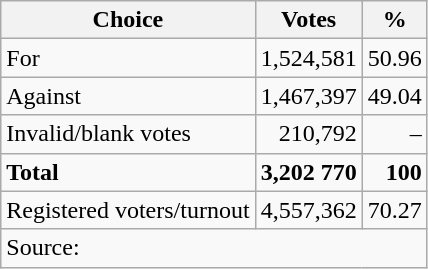<table class=wikitable style=text-align:right>
<tr>
<th>Choice</th>
<th>Votes</th>
<th>%</th>
</tr>
<tr>
<td align=left>For</td>
<td>1,524,581</td>
<td>50.96</td>
</tr>
<tr>
<td align=left>Against</td>
<td>1,467,397</td>
<td>49.04</td>
</tr>
<tr>
<td align=left>Invalid/blank votes</td>
<td>210,792</td>
<td>–</td>
</tr>
<tr>
<td align=left><strong>Total</strong></td>
<td><strong>3,202 770</strong></td>
<td><strong>100</strong></td>
</tr>
<tr>
<td align=left>Registered voters/turnout</td>
<td>4,557,362</td>
<td>70.27</td>
</tr>
<tr>
<td align=left colspan=3>Source: </td>
</tr>
</table>
